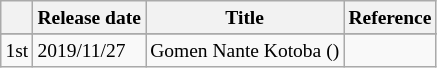<table class=wikitable style="font-size:small">
<tr>
<th></th>
<th>Release date</th>
<th>Title</th>
<th>Reference</th>
</tr>
<tr>
</tr>
<tr>
<td>1st</td>
<td>2019/11/27</td>
<td>Gomen Nante Kotoba ()</td>
<td></td>
</tr>
</table>
